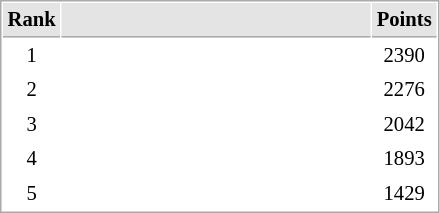<table cellspacing="1" cellpadding="3" style="border:1px solid #aaa; font-size:86%;">
<tr style="background:#e4e4e4;">
<th style="border-bottom:1px solid #aaa; width:10px;">Rank</th>
<th style="border-bottom:1px solid #aaa; width:200px;"></th>
<th style="border-bottom:1px solid #aaa; width:20px;">Points</th>
</tr>
<tr>
<td align=center>1</td>
<td></td>
<td align=center>2390</td>
</tr>
<tr>
<td align=center>2</td>
<td></td>
<td align=center>2276</td>
</tr>
<tr>
<td align=center>3</td>
<td></td>
<td align=center>2042</td>
</tr>
<tr>
<td align=center>4</td>
<td></td>
<td align=center>1893</td>
</tr>
<tr>
<td align=center>5</td>
<td></td>
<td align=center>1429</td>
</tr>
</table>
